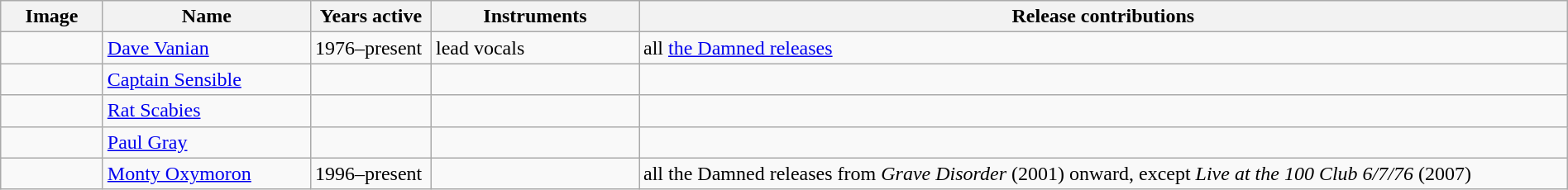<table class="wikitable" border="1" width=100%>
<tr>
<th width="75">Image</th>
<th width="160">Name</th>
<th width="90">Years active</th>
<th width="160">Instruments</th>
<th>Release contributions</th>
</tr>
<tr>
<td></td>
<td><a href='#'>Dave Vanian</a><br></td>
<td>1976–present</td>
<td>lead vocals</td>
<td>all <a href='#'>the Damned releases</a></td>
</tr>
<tr>
<td></td>
<td><a href='#'>Captain Sensible</a><br></td>
<td></td>
<td></td>
<td></td>
</tr>
<tr>
<td></td>
<td><a href='#'>Rat Scabies</a><br></td>
<td></td>
<td></td>
<td></td>
</tr>
<tr>
<td></td>
<td><a href='#'>Paul Gray</a></td>
<td></td>
<td></td>
<td></td>
</tr>
<tr>
<td></td>
<td><a href='#'>Monty Oxymoron</a><br></td>
<td>1996–present</td>
<td></td>
<td>all the Damned releases from <em>Grave Disorder</em> (2001) onward, except <em>Live at the 100 Club 6/7/76</em> (2007)</td>
</tr>
</table>
